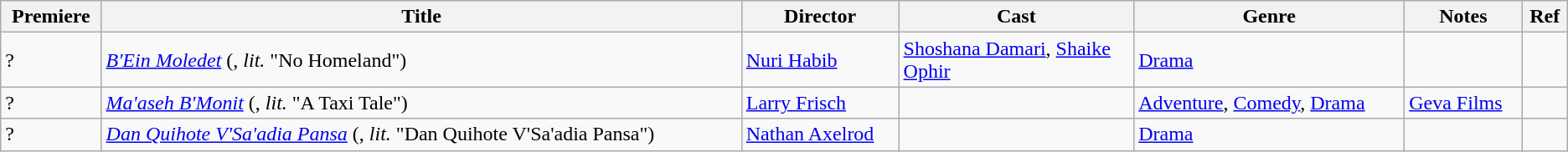<table class="wikitable">
<tr>
<th>Premiere</th>
<th>Title</th>
<th>Director</th>
<th width=15%>Cast</th>
<th>Genre</th>
<th>Notes</th>
<th>Ref</th>
</tr>
<tr>
<td>?</td>
<td><em><a href='#'>B'Ein Moledet</a></em> (, <em>lit.</em> "No Homeland")</td>
<td><a href='#'>Nuri Habib</a></td>
<td><a href='#'>Shoshana Damari</a>, <a href='#'>Shaike Ophir</a></td>
<td><a href='#'>Drama</a></td>
<td></td>
<td></td>
</tr>
<tr>
<td>?</td>
<td><em><a href='#'>Ma'aseh B'Monit</a></em> (, <em>lit.</em> "A Taxi Tale")</td>
<td><a href='#'>Larry Frisch</a></td>
<td></td>
<td><a href='#'>Adventure</a>, <a href='#'>Comedy</a>, <a href='#'>Drama</a></td>
<td><a href='#'>Geva Films</a></td>
<td></td>
</tr>
<tr>
<td>?</td>
<td><em><a href='#'>Dan Quihote V'Sa'adia Pansa</a></em> (, <em>lit.</em> "Dan Quihote V'Sa'adia Pansa")</td>
<td><a href='#'>Nathan Axelrod</a></td>
<td></td>
<td><a href='#'>Drama</a></td>
<td></td>
<td></td>
</tr>
</table>
